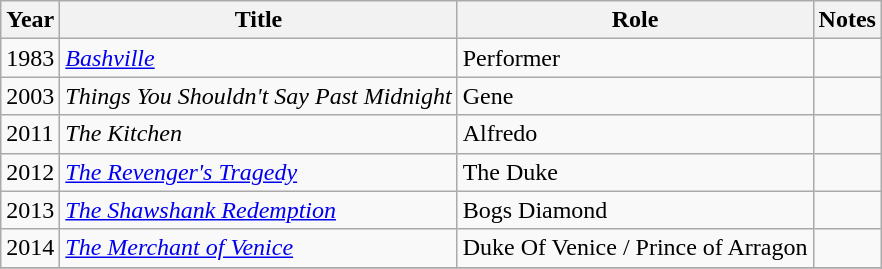<table class="wikitable sortable">
<tr>
<th>Year</th>
<th>Title</th>
<th>Role</th>
<th>Notes</th>
</tr>
<tr>
<td>1983</td>
<td><em><a href='#'>Bashville</a></em></td>
<td>Performer</td>
<td></td>
</tr>
<tr>
<td>2003</td>
<td><em>Things You Shouldn't Say Past Midnight</em></td>
<td>Gene</td>
<td></td>
</tr>
<tr>
<td>2011</td>
<td><em>The Kitchen</em></td>
<td>Alfredo</td>
<td></td>
</tr>
<tr>
<td>2012</td>
<td><em><a href='#'>The Revenger's Tragedy</a></em></td>
<td>The Duke</td>
<td></td>
</tr>
<tr>
<td>2013</td>
<td><em><a href='#'>The Shawshank Redemption</a></em></td>
<td>Bogs Diamond</td>
<td></td>
</tr>
<tr>
<td>2014</td>
<td><em><a href='#'>The Merchant of Venice</a></em></td>
<td>Duke Of Venice / Prince of Arragon</td>
<td></td>
</tr>
<tr>
</tr>
</table>
